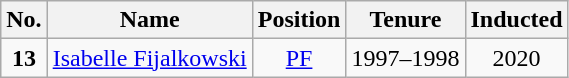<table class="wikitable" style="text-align:center">
<tr>
<th scope="col">No.</th>
<th scope="col">Name</th>
<th scope="col">Position</th>
<th scope="col">Tenure</th>
<th scope="col">Inducted</th>
</tr>
<tr>
<td><strong>13</strong></td>
<td scope="row"><a href='#'>Isabelle Fijalkowski</a></td>
<td><a href='#'>PF</a></td>
<td>1997–1998</td>
<td>2020</td>
</tr>
</table>
